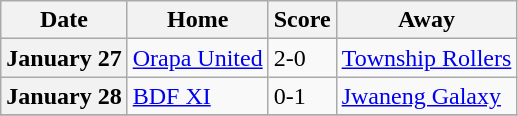<table class="wikitable sortable plainrowheaders">
<tr>
<th scope="col">Date</th>
<th scope="col">Home</th>
<th scope="col">Score</th>
<th scope="col">Away</th>
</tr>
<tr>
<th scope="row">January 27</th>
<td><a href='#'>Orapa United</a></td>
<td>2-0</td>
<td><a href='#'>Township Rollers</a></td>
</tr>
<tr>
<th scope="row">January 28</th>
<td><a href='#'>BDF XI</a></td>
<td>0-1</td>
<td><a href='#'>Jwaneng Galaxy</a></td>
</tr>
<tr>
</tr>
</table>
